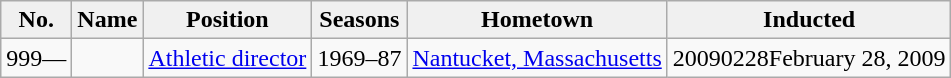<table class="wikitable" style="text-align:center">
<tr>
<th ! scope="col"  style="text-align:center; background:#f0f0f0;"><strong>No.</strong></th>
<th ! scope="col"  style="text-align:center; background:#f0f0f0;"><strong>Name</strong></th>
<th ! scope="col"  style="text-align:center; background:#f0f0f0;"><strong>Position</strong></th>
<th ! scope="col"  style="text-align:center; background:#f0f0f0;"><strong>Seasons</strong></th>
<th ! scope="col"  style="text-align:center; background:#f0f0f0;"><strong>Hometown</strong></th>
<th ! scope="col"  style="text-align:center; background:#f0f0f0;"><strong>Inducted</strong></th>
</tr>
<tr>
<td><span>999</span>—</td>
<td></td>
<td><a href='#'>Athletic director</a></td>
<td>1969–87</td>
<td><a href='#'>Nantucket, Massachusetts</a></td>
<td><span>20090228</span>February 28, 2009</td>
</tr>
</table>
